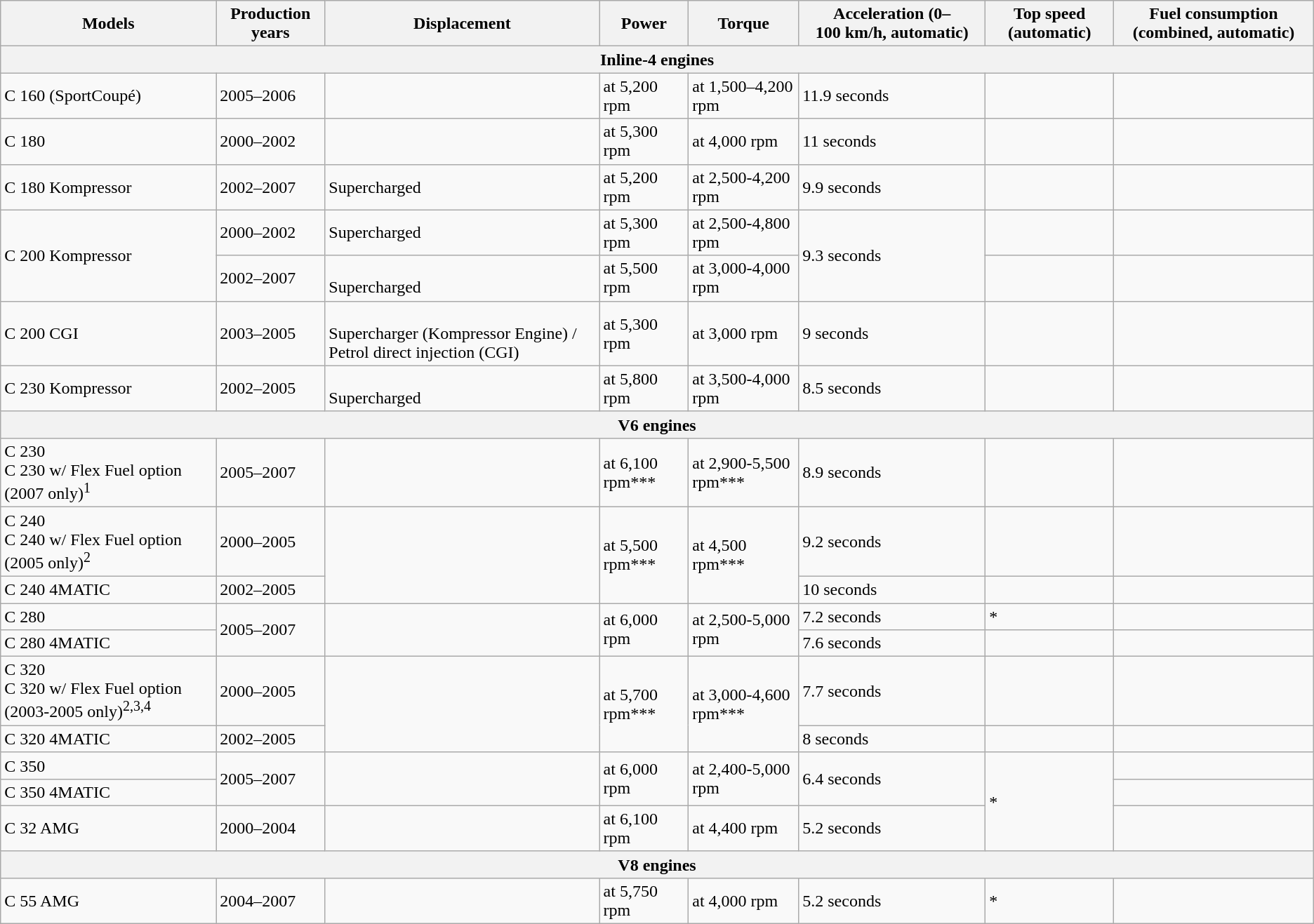<table class="wikitable">
<tr>
<th>Models</th>
<th>Production years</th>
<th>Displacement</th>
<th>Power</th>
<th>Torque</th>
<th>Acceleration (0–100 km/h, automatic)</th>
<th>Top speed (automatic)</th>
<th>Fuel consumption (combined, automatic)</th>
</tr>
<tr>
<th colspan="8">Inline-4 engines</th>
</tr>
<tr>
<td>C 160 (SportCoupé)</td>
<td>2005–2006</td>
<td></td>
<td> at 5,200 rpm</td>
<td> at 1,500–4,200 rpm</td>
<td>11.9 seconds</td>
<td></td>
<td></td>
</tr>
<tr>
<td>C 180</td>
<td>2000–2002</td>
<td></td>
<td> at 5,300 rpm</td>
<td> at 4,000 rpm</td>
<td>11 seconds</td>
<td></td>
<td></td>
</tr>
<tr>
<td>C 180 Kompressor</td>
<td>2002–2007</td>
<td> Supercharged</td>
<td> at 5,200 rpm</td>
<td> at 2,500-4,200 rpm</td>
<td>9.9 seconds</td>
<td></td>
<td></td>
</tr>
<tr>
<td rowspan="2">C 200 Kompressor</td>
<td>2000–2002</td>
<td> Supercharged</td>
<td> at 5,300 rpm</td>
<td> at 2,500-4,800 rpm</td>
<td rowspan="2">9.3 seconds</td>
<td></td>
<td></td>
</tr>
<tr>
<td>2002–2007</td>
<td><br>Supercharged</td>
<td> at 5,500 rpm</td>
<td> at 3,000-4,000 rpm</td>
<td></td>
<td></td>
</tr>
<tr>
<td>C 200 CGI</td>
<td>2003–2005</td>
<td><br>Supercharger (Kompressor Engine) / Petrol direct injection (CGI)</td>
<td> at 5,300 rpm</td>
<td> at 3,000 rpm</td>
<td>9 seconds</td>
<td></td>
<td></td>
</tr>
<tr>
<td>C 230 Kompressor</td>
<td>2002–2005</td>
<td><br>Supercharged</td>
<td> at 5,800 rpm</td>
<td> at 3,500-4,000 rpm</td>
<td>8.5 seconds</td>
<td></td>
<td></td>
</tr>
<tr>
<th colspan="8">V6 engines</th>
</tr>
<tr>
<td>C 230<br>C 230 w/ Flex Fuel option (2007 only)<sup>1</sup></td>
<td>2005–2007</td>
<td></td>
<td> at 6,100 rpm***</td>
<td> at 2,900-5,500 rpm***</td>
<td>8.9 seconds</td>
<td></td>
<td></td>
</tr>
<tr>
<td>C 240<br>C 240 w/ Flex Fuel option (2005 only)<sup>2</sup></td>
<td>2000–2005</td>
<td rowspan="2"></td>
<td rowspan="2"> at 5,500 rpm***</td>
<td rowspan="2"> at 4,500 rpm***</td>
<td>9.2 seconds</td>
<td></td>
<td></td>
</tr>
<tr>
<td>C 240 4MATIC</td>
<td>2002–2005</td>
<td>10 seconds</td>
<td></td>
<td></td>
</tr>
<tr>
<td>C 280</td>
<td rowspan="2">2005–2007</td>
<td rowspan="2"></td>
<td rowspan="2"> at 6,000 rpm</td>
<td rowspan="2"> at 2,500-5,000 rpm</td>
<td>7.2 seconds</td>
<td>*</td>
<td></td>
</tr>
<tr>
<td>C 280 4MATIC</td>
<td>7.6 seconds</td>
<td></td>
<td></td>
</tr>
<tr>
<td>C 320<br>C 320 w/ Flex Fuel option (2003-2005 only)<sup>2,3,4</sup></td>
<td>2000–2005</td>
<td rowspan="2"></td>
<td rowspan="2"> at 5,700 rpm***</td>
<td rowspan="2"> at 3,000-4,600 rpm***</td>
<td>7.7 seconds</td>
<td></td>
<td></td>
</tr>
<tr>
<td>C 320 4MATIC</td>
<td>2002–2005</td>
<td>8 seconds</td>
<td></td>
<td></td>
</tr>
<tr>
<td>C 350</td>
<td rowspan="2">2005–2007</td>
<td rowspan="2"></td>
<td rowspan="2"> at 6,000 rpm</td>
<td rowspan="2"> at 2,400-5,000 rpm</td>
<td rowspan="2">6.4 seconds</td>
<td rowspan="3">*</td>
<td></td>
</tr>
<tr>
<td>C 350 4MATIC</td>
<td></td>
</tr>
<tr>
<td>C 32 AMG</td>
<td>2000–2004</td>
<td></td>
<td> at 6,100 rpm</td>
<td> at 4,400 rpm</td>
<td>5.2 seconds</td>
<td></td>
</tr>
<tr>
<th colspan="8">V8 engines</th>
</tr>
<tr>
<td>C 55 AMG</td>
<td>2004–2007</td>
<td></td>
<td> at 5,750 rpm</td>
<td> at 4,000 rpm</td>
<td>5.2 seconds</td>
<td>*</td>
<td></td>
</tr>
</table>
